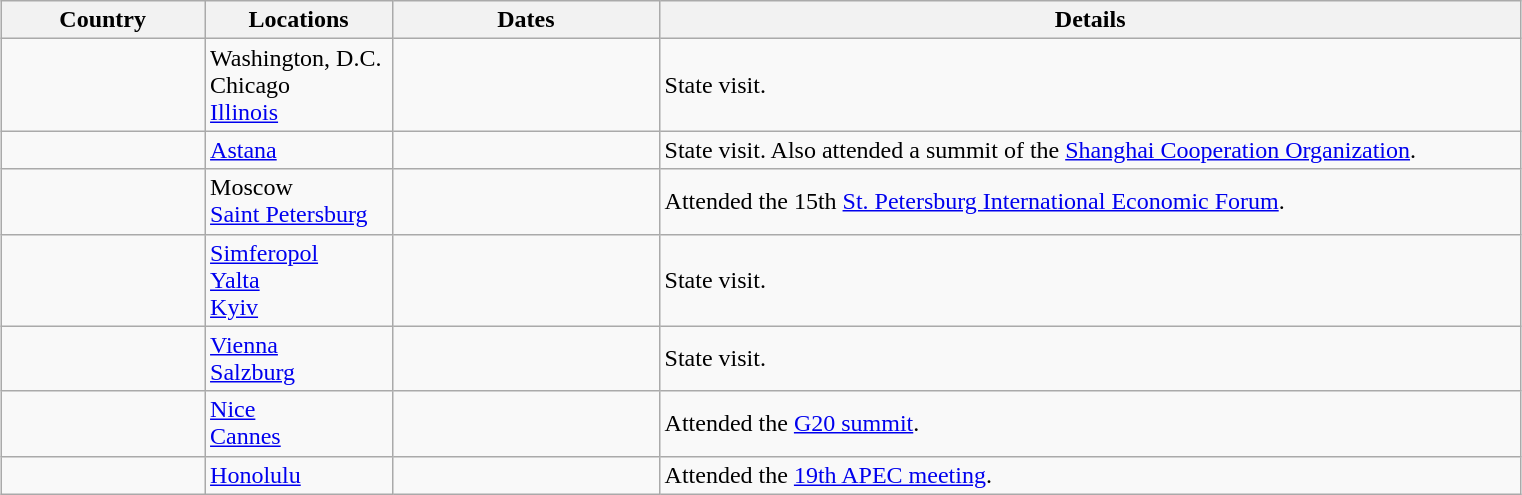<table class="wikitable sortable" style="margin:1em auto 1em auto;">
<tr>
<th style="width: 13%;">Country</th>
<th style="width: 12%;">Locations</th>
<th style="width: 17%;">Dates</th>
<th style="width: 55%;">Details</th>
</tr>
<tr>
<td></td>
<td>Washington, D.C.<br>Chicago<br><a href='#'>Illinois</a></td>
<td></td>
<td>State visit.</td>
</tr>
<tr>
<td></td>
<td><a href='#'>Astana</a></td>
<td></td>
<td>State visit. Also attended a summit of the <a href='#'>Shanghai Cooperation Organization</a>.</td>
</tr>
<tr>
<td></td>
<td>Moscow<br><a href='#'>Saint Petersburg</a></td>
<td></td>
<td>Attended the 15th <a href='#'>St. Petersburg International Economic Forum</a>.</td>
</tr>
<tr>
<td></td>
<td><a href='#'>Simferopol</a><br><a href='#'>Yalta</a><br><a href='#'>Kyiv</a></td>
<td></td>
<td>State visit.</td>
</tr>
<tr>
<td></td>
<td><a href='#'>Vienna</a><br><a href='#'>Salzburg</a></td>
<td></td>
<td>State visit.</td>
</tr>
<tr>
<td></td>
<td><a href='#'>Nice</a><br><a href='#'>Cannes</a></td>
<td></td>
<td>Attended the <a href='#'>G20 summit</a>.</td>
</tr>
<tr>
<td></td>
<td><a href='#'>Honolulu</a></td>
<td></td>
<td>Attended the <a href='#'>19th APEC meeting</a>.</td>
</tr>
</table>
